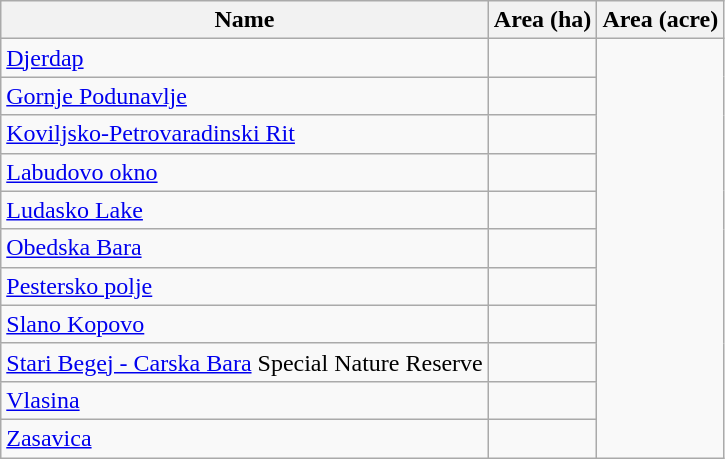<table class="wikitable">
<tr>
<th scope="col" align=left>Name</th>
<th scope="col">Area (ha)</th>
<th scope="col">Area (acre)</th>
</tr>
<tr ---->
<td><a href='#'>Djerdap</a></td>
<td></td>
</tr>
<tr ---->
<td><a href='#'>Gornje Podunavlje</a></td>
<td></td>
</tr>
<tr ---->
<td><a href='#'>Koviljsko-Petrovaradinski Rit</a></td>
<td></td>
</tr>
<tr ---->
<td><a href='#'>Labudovo okno</a></td>
<td></td>
</tr>
<tr ---->
<td><a href='#'>Ludasko Lake</a></td>
<td></td>
</tr>
<tr ---->
<td><a href='#'>Obedska Bara</a></td>
<td></td>
</tr>
<tr ---->
<td><a href='#'>Pestersko polje</a></td>
<td></td>
</tr>
<tr ---->
<td><a href='#'>Slano Kopovo</a></td>
<td></td>
</tr>
<tr ---->
<td><a href='#'>Stari Begej - Carska Bara</a> Special Nature Reserve</td>
<td></td>
</tr>
<tr ---->
<td><a href='#'>Vlasina</a></td>
<td></td>
</tr>
<tr ---->
<td><a href='#'>Zasavica</a></td>
<td></td>
</tr>
</table>
